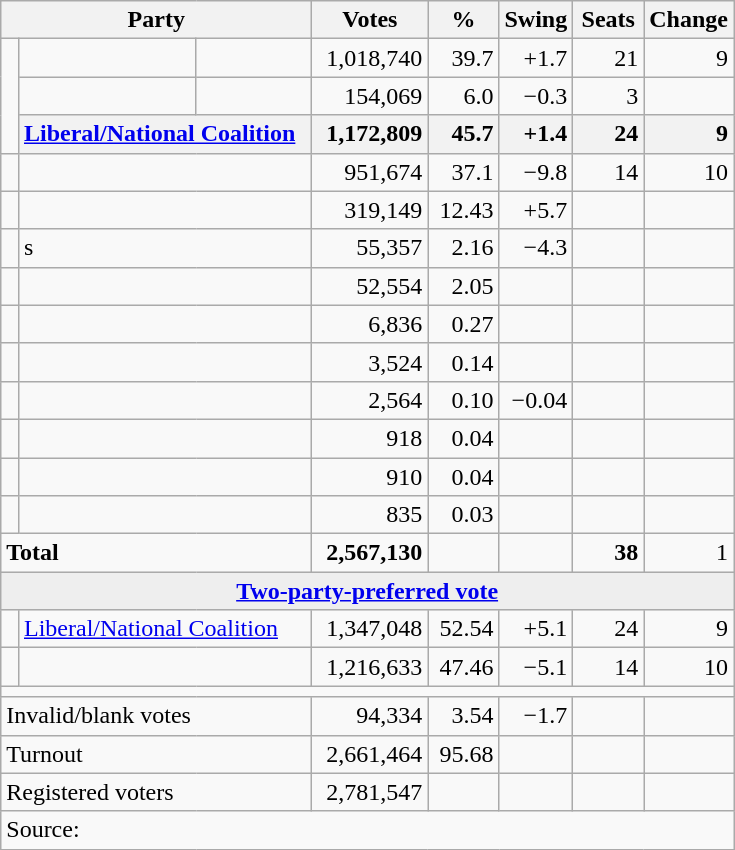<table class="wikitable">
<tr>
<th colspan="3" style="width:200px"><strong>Party</strong></th>
<th style="width:70px; text-align:center;"><strong>Votes</strong></th>
<th style="width:40px; text-align:center;"><strong>%</strong></th>
<th style="width:40px; text-align:center;"><strong>Swing</strong></th>
<th style="width:40px; text-align:center;"><strong>Seats</strong></th>
<th style="width:40px; text-align:center;"><strong>Change</strong></th>
</tr>
<tr>
<td rowspan="3"> </td>
<td> </td>
<td></td>
<td align=right>1,018,740</td>
<td align=right>39.7</td>
<td align=right>+1.7</td>
<td align=right>21</td>
<td align=right> 9</td>
</tr>
<tr>
<td> </td>
<td></td>
<td align=right>154,069</td>
<td align=right>6.0</td>
<td align=right>−0.3</td>
<td align=right>3</td>
<td align=right></td>
</tr>
<tr>
<th colspan="2" style="text-align:left;"><a href='#'>Liberal/National Coalition</a></th>
<th style="text-align:right;">1,172,809</th>
<th style="text-align:right;">45.7</th>
<th style="text-align:right;">+1.4</th>
<th style="text-align:right;">24</th>
<th style="text-align:right;"> 9</th>
</tr>
<tr>
<td> </td>
<td colspan=2></td>
<td align=right>951,674</td>
<td align=right>37.1</td>
<td align=right>−9.8</td>
<td align=right>14</td>
<td align=right> 10</td>
</tr>
<tr>
<td> </td>
<td colspan=2></td>
<td align=right>319,149</td>
<td align=right>12.43</td>
<td align=right>+5.7</td>
<td align=right></td>
<td align=right></td>
</tr>
<tr>
<td> </td>
<td colspan=2>s<noinclude></noinclude></td>
<td align=right>55,357</td>
<td align=right>2.16</td>
<td align=right>−4.3</td>
<td align=right></td>
<td align=right></td>
</tr>
<tr>
<td> </td>
<td colspan=2></td>
<td align=right>52,554</td>
<td align=right>2.05</td>
<td align=right></td>
<td align=right></td>
<td align=right></td>
</tr>
<tr>
<td> </td>
<td colspan=2></td>
<td align=right>6,836</td>
<td align=right>0.27</td>
<td align=right></td>
<td align=right></td>
<td align=right></td>
</tr>
<tr>
<td> </td>
<td colspan=2></td>
<td align=right>3,524</td>
<td align=right>0.14</td>
<td align=right></td>
<td align=right></td>
<td align=right></td>
</tr>
<tr>
<td> </td>
<td colspan=2></td>
<td align=right>2,564</td>
<td align=right>0.10</td>
<td align=right>−0.04</td>
<td align=right></td>
<td align=right></td>
</tr>
<tr>
<td> </td>
<td colspan=2></td>
<td align=right>918</td>
<td align=right>0.04</td>
<td align=right></td>
<td align=right></td>
<td align=right></td>
</tr>
<tr>
<td> </td>
<td colspan=2></td>
<td align=right>910</td>
<td align=right>0.04</td>
<td align=right></td>
<td align=right></td>
<td align=right></td>
</tr>
<tr>
<td> </td>
<td colspan=2></td>
<td align=right>835</td>
<td align=right>0.03</td>
<td align=right></td>
<td align=right></td>
<td align=right></td>
</tr>
<tr>
<td colspan="3" align="left"><strong>Total</strong></td>
<td align=right><strong>2,567,130</strong></td>
<td align=right></td>
<td align=right></td>
<td align=right><strong>38</strong></td>
<td align=right> 1</td>
</tr>
<tr>
<td colspan="8" style="text-align:center; background:#eee;"><strong><a href='#'>Two-party-preferred vote</a></strong></td>
</tr>
<tr>
<td> </td>
<td colspan=2><a href='#'>Liberal/National Coalition</a></td>
<td align=right>1,347,048</td>
<td align=right>52.54</td>
<td align=right>+5.1</td>
<td align=right>24</td>
<td align=right> 9</td>
</tr>
<tr>
<td> </td>
<td colspan=2></td>
<td align=right>1,216,633</td>
<td align=right>47.46</td>
<td align=right>−5.1</td>
<td align=right>14</td>
<td align=right> 10</td>
</tr>
<tr>
<td colspan="8"></td>
</tr>
<tr>
<td colspan="3" style="text-align:left;">Invalid/blank votes</td>
<td align=right>94,334</td>
<td align=right>3.54</td>
<td align=right>−1.7</td>
<td></td>
<td></td>
</tr>
<tr>
<td colspan="3" style="text-align:left;">Turnout</td>
<td align=right>2,661,464</td>
<td align=right>95.68</td>
<td></td>
<td></td>
<td></td>
</tr>
<tr>
<td colspan="3" style="text-align:left;">Registered voters</td>
<td align=right>2,781,547</td>
<td></td>
<td></td>
<td></td>
<td></td>
</tr>
<tr>
<td colspan="8" align="left">Source: </td>
</tr>
</table>
